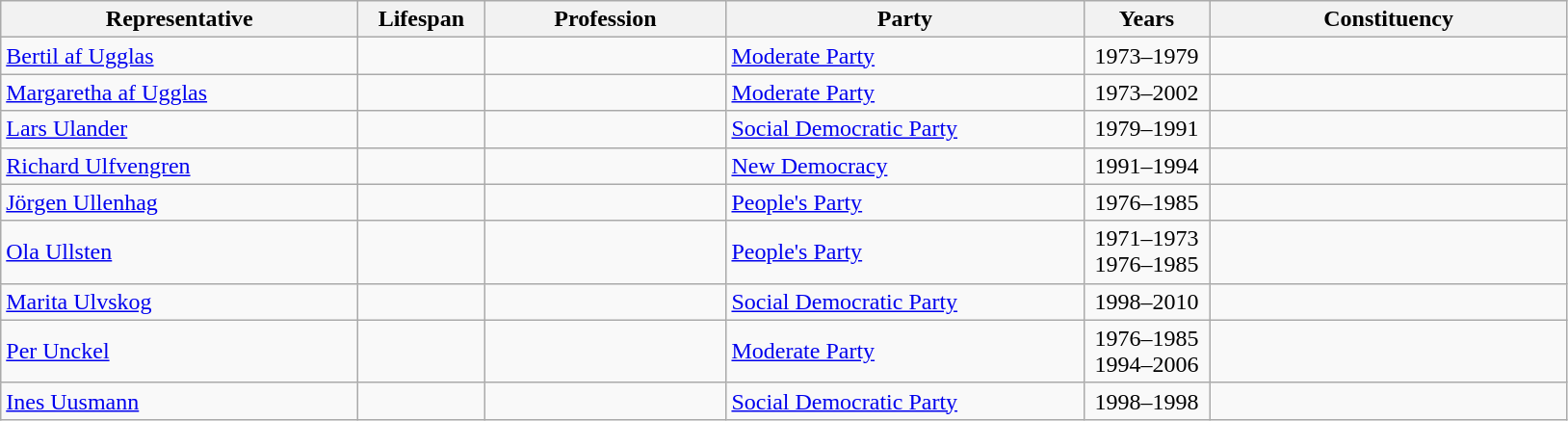<table class="wikitable">
<tr>
<th style="width:15em">Representative</th>
<th style="width:5em">Lifespan</th>
<th style="width:10em">Profession</th>
<th style="width:15em">Party</th>
<th style="width:5em">Years</th>
<th style="width:15em">Constituency</th>
</tr>
<tr>
<td><a href='#'>Bertil af Ugglas</a></td>
<td align=center></td>
<td></td>
<td> <a href='#'>Moderate Party</a></td>
<td align=center>1973–1979</td>
<td></td>
</tr>
<tr>
<td><a href='#'>Margaretha af Ugglas</a></td>
<td align=center></td>
<td></td>
<td> <a href='#'>Moderate Party</a></td>
<td align=center>1973–2002</td>
<td></td>
</tr>
<tr>
<td><a href='#'>Lars Ulander</a></td>
<td align=center></td>
<td></td>
<td> <a href='#'>Social Democratic Party</a></td>
<td align=center>1979–1991</td>
<td></td>
</tr>
<tr>
<td><a href='#'>Richard Ulfvengren</a></td>
<td align=center></td>
<td></td>
<td> <a href='#'>New Democracy</a></td>
<td align=center>1991–1994</td>
<td></td>
</tr>
<tr>
<td><a href='#'>Jörgen Ullenhag</a></td>
<td align=center></td>
<td></td>
<td> <a href='#'>People's Party</a></td>
<td align=center>1976–1985</td>
<td></td>
</tr>
<tr>
<td><a href='#'>Ola Ullsten</a></td>
<td align=center></td>
<td></td>
<td> <a href='#'>People's Party</a></td>
<td align=center>1971–1973<br>1976–1985</td>
<td></td>
</tr>
<tr>
<td><a href='#'>Marita Ulvskog</a></td>
<td align=center></td>
<td></td>
<td> <a href='#'>Social Democratic Party</a></td>
<td align=center>1998–2010</td>
<td></td>
</tr>
<tr>
<td><a href='#'>Per Unckel</a></td>
<td align=center></td>
<td></td>
<td> <a href='#'>Moderate Party</a></td>
<td align=center>1976–1985<br>1994–2006</td>
<td></td>
</tr>
<tr>
<td><a href='#'>Ines Uusmann</a></td>
<td align=center></td>
<td></td>
<td> <a href='#'>Social Democratic Party</a></td>
<td align=center>1998–1998</td>
<td></td>
</tr>
</table>
